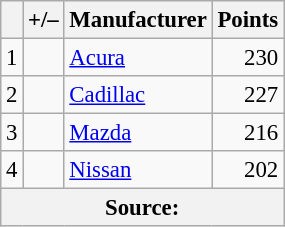<table class="wikitable" style="font-size: 95%;">
<tr>
<th scope="col"></th>
<th scope="col">+/–</th>
<th scope="col">Manufacturer</th>
<th scope="col">Points</th>
</tr>
<tr>
<td align=center>1</td>
<td align="left"></td>
<td> <a href='#'>Acura</a></td>
<td align=right>230</td>
</tr>
<tr>
<td align=center>2</td>
<td align="left"></td>
<td> <a href='#'>Cadillac</a></td>
<td align=right>227</td>
</tr>
<tr>
<td align=center>3</td>
<td align="left"></td>
<td> <a href='#'>Mazda</a></td>
<td align=right>216</td>
</tr>
<tr>
<td align=center>4</td>
<td align="left"></td>
<td> <a href='#'>Nissan</a></td>
<td align=right>202</td>
</tr>
<tr>
<th colspan=5>Source:</th>
</tr>
</table>
